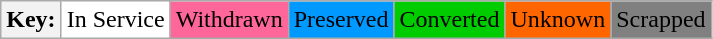<table class="wikitable">
<tr>
<th>Key:</th>
<td bgcolor=#FFFFFF>In Service</td>
<td bgcolor=#FF6699>Withdrawn</td>
<td bgcolor=#0099FF>Preserved</td>
<td bgcolor=#00CC00>Converted</td>
<td bgcolor=#FF6600>Unknown</td>
<td bgcolor=#808080>Scrapped</td>
</tr>
</table>
